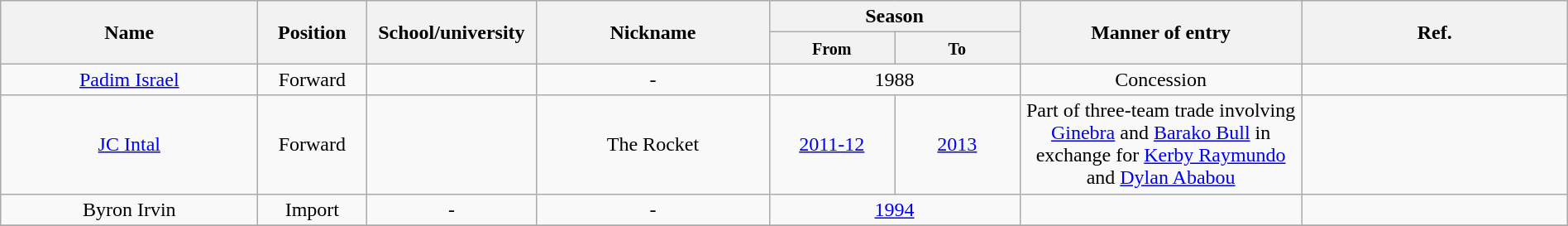<table class="wikitable sortable" style="text-align:center" width="100%">
<tr>
<th style="width:200px;" rowspan="2">Name</th>
<th style="width:80px;" rowspan="2">Position</th>
<th style="width:130px;" rowspan="2">School/university</th>
<th style="width:180px;" rowspan="2">Nickname</th>
<th style="width:130px; text-align:center;" colspan="2">Season</th>
<th style="width:220px; text-align:center;" rowspan="2">Manner of entry</th>
<th rowspan="2" class=unsortable>Ref.</th>
</tr>
<tr>
<th style="width:8%; text-align:center;"><small>From</small></th>
<th style="width:8%; text-align:center;"><small>To</small></th>
</tr>
<tr>
<td><a href='#'>Padim Israel</a></td>
<td>Forward</td>
<td></td>
<td>-</td>
<td colspan="2">1988</td>
<td>Concession</td>
<td></td>
</tr>
<tr>
<td><a href='#'>JC Intal</a></td>
<td>Forward</td>
<td></td>
<td>The Rocket</td>
<td><a href='#'>2011-12</a></td>
<td><a href='#'>2013</a></td>
<td>Part of three-team trade involving <a href='#'>Ginebra</a> and <a href='#'>Barako Bull</a> in exchange for <a href='#'>Kerby Raymundo</a> and <a href='#'>Dylan Ababou</a></td>
<td></td>
</tr>
<tr>
<td>Byron Irvin</td>
<td>Import</td>
<td>-</td>
<td>-</td>
<td colspan="2"><a href='#'>1994</a></td>
<td></td>
<td></td>
</tr>
<tr>
</tr>
</table>
